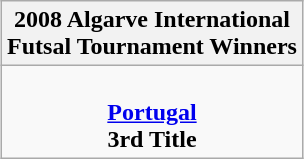<table class="wikitable" style="text-align: center; margin: 0 auto;">
<tr>
<th>2008 Algarve International <br>Futsal Tournament Winners</th>
</tr>
<tr>
<td><br><strong><a href='#'>Portugal</a></strong><br><strong>3rd Title</strong></td>
</tr>
</table>
